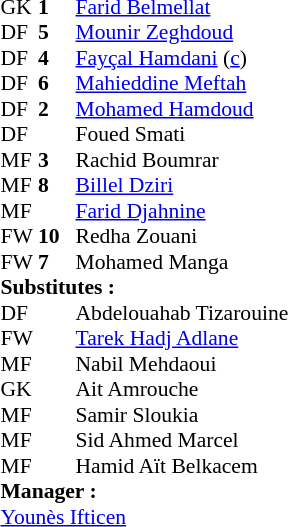<table style="font-size: 90%" cellspacing="0" cellpadding="0" align="center">
<tr>
<td colspan="4"></td>
</tr>
<tr>
<th width="25"></th>
<th width="25"></th>
<th width="200"></th>
<th></th>
</tr>
<tr>
<td>GK</td>
<td><strong>1</strong></td>
<td> <a href='#'>Farid Belmellat</a></td>
</tr>
<tr>
<td>DF</td>
<td><strong>5</strong></td>
<td> <a href='#'>Mounir Zeghdoud</a></td>
</tr>
<tr>
<td>DF</td>
<td><strong>4</strong></td>
<td> <a href='#'>Fayçal Hamdani</a> (<a href='#'>c</a>)</td>
<td></td>
<td></td>
</tr>
<tr>
<td>DF</td>
<td><strong>6</strong></td>
<td> <a href='#'>Mahieddine Meftah</a></td>
</tr>
<tr>
<td>DF</td>
<td><strong>2</strong></td>
<td> <a href='#'>Mohamed Hamdoud</a></td>
</tr>
<tr>
<td>DF</td>
<td><strong></strong></td>
<td> Foued Smati</td>
<td></td>
</tr>
<tr>
<td>MF</td>
<td><strong>3</strong></td>
<td> Rachid Boumrar</td>
</tr>
<tr>
<td>MF</td>
<td><strong>8</strong></td>
<td> <a href='#'>Billel Dziri</a></td>
</tr>
<tr>
<td>MF</td>
<td><strong></strong></td>
<td> <a href='#'>Farid Djahnine</a></td>
<td></td>
<td></td>
</tr>
<tr>
<td>FW</td>
<td><strong>10</strong></td>
<td> Redha Zouani</td>
<td></td>
<td></td>
</tr>
<tr>
<td>FW</td>
<td><strong>7</strong></td>
<td> Mohamed Manga</td>
<td></td>
</tr>
<tr>
<td colspan=3><strong>Substitutes :</strong></td>
</tr>
<tr>
<td>DF</td>
<td><strong></strong></td>
<td> Abdelouahab Tizarouine</td>
<td></td>
<td></td>
</tr>
<tr>
<td>FW</td>
<td><strong></strong></td>
<td> <a href='#'>Tarek Hadj Adlane</a></td>
<td></td>
<td></td>
</tr>
<tr>
<td>MF</td>
<td><strong></strong></td>
<td> Nabil Mehdaoui</td>
<td></td>
<td></td>
</tr>
<tr>
<td>GK</td>
<td><strong></strong></td>
<td> Ait Amrouche</td>
</tr>
<tr>
<td>MF</td>
<td><strong></strong></td>
<td> Samir Sloukia</td>
</tr>
<tr>
<td>MF</td>
<td><strong></strong></td>
<td> Sid Ahmed Marcel</td>
</tr>
<tr>
<td>MF</td>
<td><strong></strong></td>
<td> Hamid Aït Belkacem</td>
</tr>
<tr>
<td colspan=3><strong>Manager :</strong></td>
</tr>
<tr>
<td colspan=4> <a href='#'>Younès Ifticen</a></td>
</tr>
</table>
